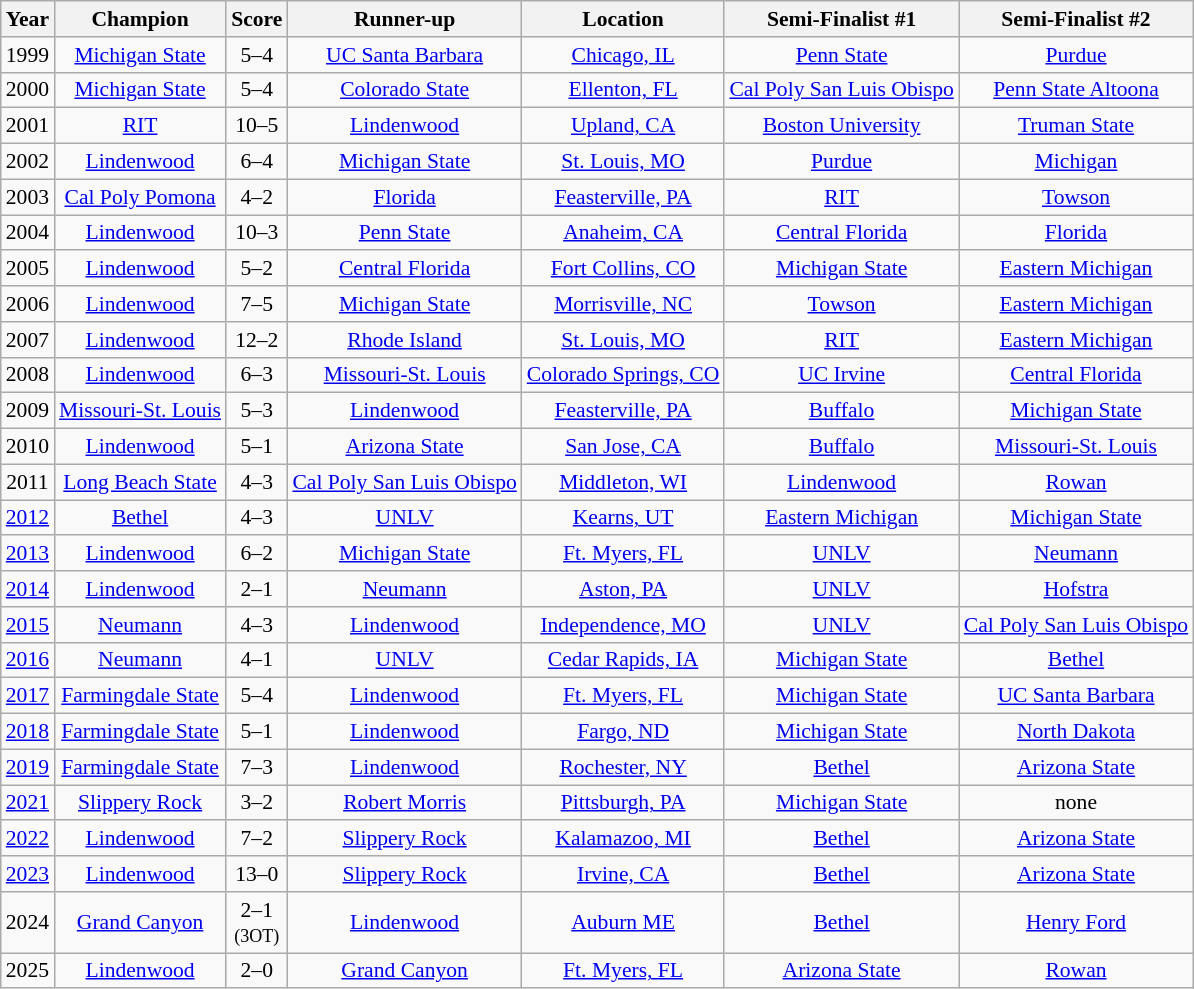<table class="wikitable" style="text-align:center; font-size:90%">
<tr>
<th>Year</th>
<th>Champion</th>
<th>Score</th>
<th>Runner-up</th>
<th>Location</th>
<th>Semi-Finalist #1</th>
<th>Semi-Finalist #2</th>
</tr>
<tr>
<td>1999</td>
<td><a href='#'>Michigan State</a></td>
<td>5–4</td>
<td><a href='#'>UC Santa Barbara</a></td>
<td><a href='#'>Chicago, IL</a></td>
<td><a href='#'>Penn State</a></td>
<td><a href='#'>Purdue</a></td>
</tr>
<tr>
<td>2000</td>
<td><a href='#'>Michigan State</a></td>
<td>5–4</td>
<td><a href='#'>Colorado State</a></td>
<td><a href='#'>Ellenton, FL</a></td>
<td><a href='#'>Cal Poly San Luis Obispo</a></td>
<td><a href='#'>Penn State Altoona</a></td>
</tr>
<tr>
<td>2001</td>
<td><a href='#'>RIT</a></td>
<td>10–5</td>
<td><a href='#'>Lindenwood</a></td>
<td><a href='#'>Upland, CA</a></td>
<td><a href='#'>Boston University</a></td>
<td><a href='#'>Truman State</a></td>
</tr>
<tr>
<td>2002</td>
<td><a href='#'>Lindenwood</a></td>
<td>6–4</td>
<td><a href='#'>Michigan State</a></td>
<td><a href='#'>St. Louis, MO</a></td>
<td><a href='#'>Purdue</a></td>
<td><a href='#'>Michigan</a></td>
</tr>
<tr>
<td>2003</td>
<td><a href='#'>Cal Poly Pomona</a></td>
<td>4–2</td>
<td><a href='#'>Florida</a></td>
<td><a href='#'>Feasterville, PA</a></td>
<td><a href='#'>RIT</a></td>
<td><a href='#'>Towson</a></td>
</tr>
<tr>
<td>2004</td>
<td><a href='#'>Lindenwood</a></td>
<td>10–3</td>
<td><a href='#'>Penn State</a></td>
<td><a href='#'>Anaheim, CA</a></td>
<td><a href='#'>Central Florida</a></td>
<td><a href='#'>Florida</a></td>
</tr>
<tr>
<td>2005</td>
<td><a href='#'>Lindenwood</a></td>
<td>5–2</td>
<td><a href='#'>Central Florida</a></td>
<td><a href='#'>Fort Collins, CO</a></td>
<td><a href='#'>Michigan State</a></td>
<td><a href='#'>Eastern Michigan</a></td>
</tr>
<tr>
<td>2006</td>
<td><a href='#'>Lindenwood</a></td>
<td>7–5</td>
<td><a href='#'>Michigan State</a></td>
<td><a href='#'>Morrisville, NC</a></td>
<td><a href='#'>Towson</a></td>
<td><a href='#'>Eastern Michigan</a></td>
</tr>
<tr>
<td>2007</td>
<td><a href='#'>Lindenwood</a></td>
<td>12–2</td>
<td><a href='#'>Rhode Island</a></td>
<td><a href='#'>St. Louis, MO</a></td>
<td><a href='#'>RIT</a></td>
<td><a href='#'>Eastern Michigan</a></td>
</tr>
<tr>
<td>2008</td>
<td><a href='#'>Lindenwood</a></td>
<td>6–3</td>
<td><a href='#'>Missouri-St. Louis</a></td>
<td><a href='#'>Colorado Springs, CO</a></td>
<td><a href='#'>UC Irvine</a></td>
<td><a href='#'>Central Florida</a></td>
</tr>
<tr>
<td>2009</td>
<td><a href='#'>Missouri-St. Louis</a></td>
<td>5–3</td>
<td><a href='#'>Lindenwood</a></td>
<td><a href='#'>Feasterville, PA</a></td>
<td><a href='#'>Buffalo</a></td>
<td><a href='#'>Michigan State</a></td>
</tr>
<tr>
<td>2010</td>
<td><a href='#'>Lindenwood</a></td>
<td>5–1</td>
<td><a href='#'>Arizona State</a></td>
<td><a href='#'>San Jose, CA</a></td>
<td><a href='#'>Buffalo</a></td>
<td><a href='#'>Missouri-St. Louis</a></td>
</tr>
<tr>
<td>2011</td>
<td><a href='#'>Long Beach State</a></td>
<td>4–3</td>
<td><a href='#'>Cal Poly San Luis Obispo</a></td>
<td><a href='#'>Middleton, WI</a></td>
<td><a href='#'>Lindenwood</a></td>
<td><a href='#'>Rowan</a></td>
</tr>
<tr>
<td><a href='#'>2012</a></td>
<td><a href='#'>Bethel</a></td>
<td>4–3</td>
<td><a href='#'>UNLV</a></td>
<td><a href='#'>Kearns, UT</a></td>
<td><a href='#'>Eastern Michigan</a></td>
<td><a href='#'>Michigan State</a></td>
</tr>
<tr>
<td><a href='#'>2013</a></td>
<td><a href='#'>Lindenwood</a></td>
<td>6–2</td>
<td><a href='#'>Michigan State</a></td>
<td><a href='#'>Ft. Myers, FL</a></td>
<td><a href='#'>UNLV</a></td>
<td><a href='#'>Neumann</a></td>
</tr>
<tr>
<td><a href='#'>2014</a></td>
<td><a href='#'>Lindenwood</a></td>
<td>2–1</td>
<td><a href='#'>Neumann</a></td>
<td><a href='#'>Aston, PA</a></td>
<td><a href='#'>UNLV</a></td>
<td><a href='#'>Hofstra</a></td>
</tr>
<tr>
<td><a href='#'>2015</a></td>
<td><a href='#'>Neumann</a></td>
<td>4–3</td>
<td><a href='#'>Lindenwood</a></td>
<td><a href='#'>Independence, MO</a></td>
<td><a href='#'>UNLV</a></td>
<td><a href='#'>Cal Poly San Luis Obispo</a></td>
</tr>
<tr>
<td><a href='#'>2016</a></td>
<td><a href='#'>Neumann</a></td>
<td>4–1</td>
<td><a href='#'>UNLV</a></td>
<td><a href='#'>Cedar Rapids, IA</a></td>
<td><a href='#'>Michigan State</a></td>
<td><a href='#'>Bethel</a></td>
</tr>
<tr>
<td><a href='#'>2017</a></td>
<td><a href='#'>Farmingdale State</a></td>
<td>5–4</td>
<td><a href='#'>Lindenwood</a></td>
<td><a href='#'>Ft. Myers, FL</a></td>
<td><a href='#'>Michigan State</a></td>
<td><a href='#'>UC Santa Barbara</a></td>
</tr>
<tr>
<td><a href='#'>2018</a></td>
<td><a href='#'>Farmingdale State</a></td>
<td>5–1</td>
<td><a href='#'>Lindenwood</a></td>
<td><a href='#'>Fargo, ND</a></td>
<td><a href='#'>Michigan State</a></td>
<td><a href='#'>North Dakota</a></td>
</tr>
<tr>
<td><a href='#'>2019</a></td>
<td><a href='#'>Farmingdale State</a></td>
<td>7–3</td>
<td><a href='#'>Lindenwood</a></td>
<td><a href='#'>Rochester, NY</a></td>
<td><a href='#'>Bethel</a></td>
<td><a href='#'>Arizona State</a></td>
</tr>
<tr |->
<td><a href='#'>2021</a></td>
<td><a href='#'>Slippery Rock</a></td>
<td>3–2</td>
<td><a href='#'>Robert Morris</a></td>
<td><a href='#'>Pittsburgh, PA</a></td>
<td><a href='#'>Michigan State</a></td>
<td>none</td>
</tr>
<tr>
<td><a href='#'>2022</a></td>
<td><a href='#'>Lindenwood</a></td>
<td>7–2</td>
<td><a href='#'>Slippery Rock</a></td>
<td><a href='#'>Kalamazoo, MI</a></td>
<td><a href='#'>Bethel</a></td>
<td><a href='#'>Arizona State</a></td>
</tr>
<tr>
<td><a href='#'>2023</a></td>
<td><a href='#'>Lindenwood</a></td>
<td>13–0</td>
<td><a href='#'>Slippery Rock</a></td>
<td><a href='#'>Irvine, CA</a></td>
<td><a href='#'>Bethel</a></td>
<td><a href='#'>Arizona State</a></td>
</tr>
<tr>
<td>2024</td>
<td><a href='#'>Grand Canyon</a></td>
<td>2–1<br><small>(3OT)</small></td>
<td><a href='#'>Lindenwood</a></td>
<td><a href='#'>Auburn ME</a></td>
<td><a href='#'>Bethel</a></td>
<td><a href='#'>Henry Ford</a></td>
</tr>
<tr>
<td>2025</td>
<td><a href='#'>Lindenwood</a></td>
<td>2–0</td>
<td><a href='#'>Grand Canyon</a></td>
<td><a href='#'>Ft. Myers, FL</a></td>
<td><a href='#'>Arizona State</a></td>
<td><a href='#'>Rowan</a></td>
</tr>
</table>
